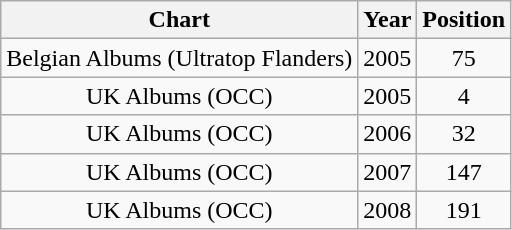<table class="wikitable plainrowheaders" style="text-align:center;">
<tr>
<th scope="col">Chart</th>
<th scope="col">Year</th>
<th scope="col">Position</th>
</tr>
<tr>
<td>Belgian Albums (Ultratop Flanders)</td>
<td>2005</td>
<td>75</td>
</tr>
<tr>
<td>UK Albums (OCC)</td>
<td>2005</td>
<td>4</td>
</tr>
<tr>
<td>UK Albums (OCC)</td>
<td>2006</td>
<td>32</td>
</tr>
<tr>
<td>UK Albums (OCC)</td>
<td>2007</td>
<td>147</td>
</tr>
<tr>
<td>UK Albums (OCC)</td>
<td>2008</td>
<td>191</td>
</tr>
</table>
